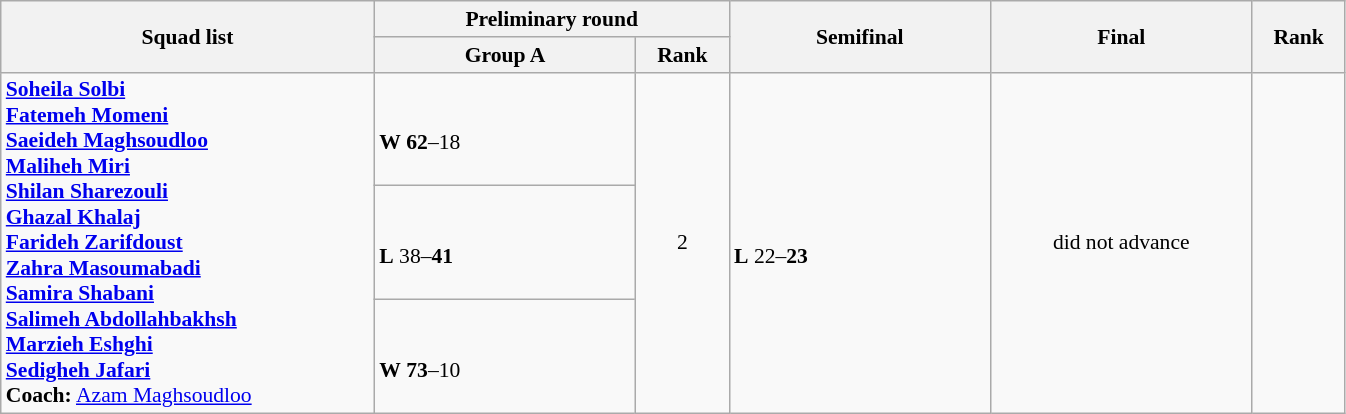<table class="wikitable" width="71%" style="text-align:left; font-size:90%">
<tr>
<th rowspan="2" width="20%">Squad list</th>
<th colspan="2">Preliminary round</th>
<th rowspan="2" width="14%">Semifinal</th>
<th rowspan="2" width="14%">Final</th>
<th rowspan="2" width="5%">Rank</th>
</tr>
<tr>
<th width="14%">Group A</th>
<th width="5%">Rank</th>
</tr>
<tr>
<td rowspan="3"><strong><a href='#'>Soheila Solbi</a><br><a href='#'>Fatemeh Momeni</a><br><a href='#'>Saeideh Maghsoudloo</a><br><a href='#'>Maliheh Miri</a><br><a href='#'>Shilan Sharezouli</a><br><a href='#'>Ghazal Khalaj</a><br><a href='#'>Farideh Zarifdoust</a><br><a href='#'>Zahra Masoumabadi</a><br><a href='#'>Samira Shabani</a><br><a href='#'>Salimeh Abdollahbakhsh</a><br><a href='#'>Marzieh Eshghi</a><br><a href='#'>Sedigheh Jafari</a><br>Coach:</strong> <a href='#'>Azam Maghsoudloo</a></td>
<td><br><strong>W</strong> <strong>62</strong>–18</td>
<td rowspan="3" align=center>2 <strong></strong></td>
<td rowspan="3"><br><strong>L</strong> 22–<strong>23</strong></td>
<td rowspan="3" align="center">did not advance</td>
<td rowspan="3" align="center"></td>
</tr>
<tr>
<td><br><strong>L</strong> 38–<strong>41</strong></td>
</tr>
<tr>
<td><br><strong>W</strong> <strong>73</strong>–10</td>
</tr>
</table>
